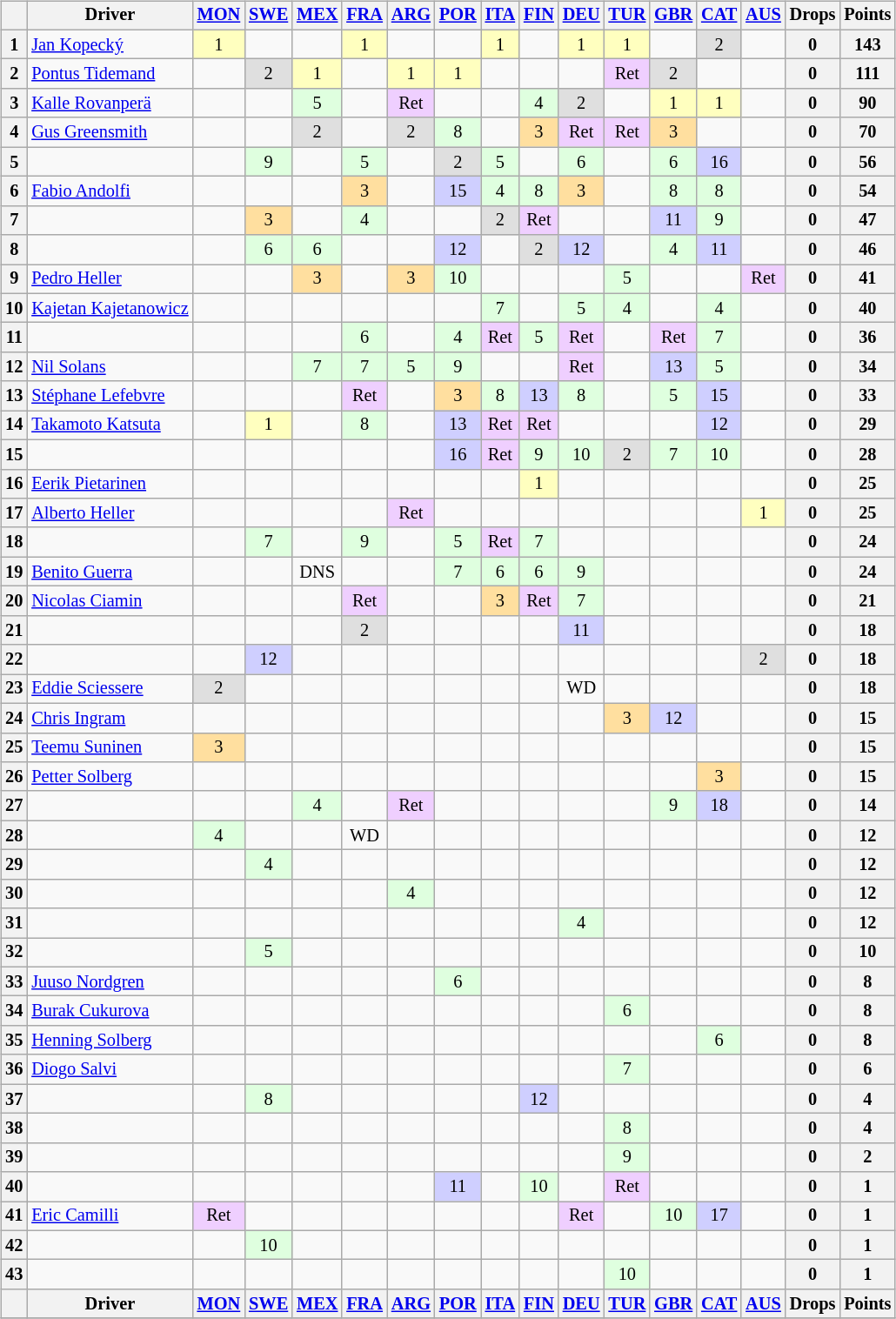<table>
<tr>
<td><br><table class="wikitable" style="font-size: 85%; text-align: center;">
<tr valign="top">
<th valign="middle"></th>
<th valign="middle">Driver</th>
<th><a href='#'>MON</a><br></th>
<th><a href='#'>SWE</a><br></th>
<th><a href='#'>MEX</a><br></th>
<th><a href='#'>FRA</a><br></th>
<th><a href='#'>ARG</a><br></th>
<th><a href='#'>POR</a><br></th>
<th><a href='#'>ITA</a><br></th>
<th><a href='#'>FIN</a><br></th>
<th><a href='#'>DEU</a><br></th>
<th><a href='#'>TUR</a><br></th>
<th><a href='#'>GBR</a><br></th>
<th><a href='#'>CAT</a><br></th>
<th><a href='#'>AUS</a><br></th>
<th valign="middle">Drops</th>
<th valign="middle">Points</th>
</tr>
<tr>
<th>1</th>
<td align="left"> <a href='#'>Jan Kopecký</a></td>
<td style="background:#ffffbf;">1</td>
<td></td>
<td></td>
<td style="background:#ffffbf;">1</td>
<td></td>
<td></td>
<td style="background:#ffffbf;">1</td>
<td></td>
<td style="background:#ffffbf;">1</td>
<td style="background:#ffffbf;">1</td>
<td></td>
<td style="background:#dfdfdf;">2</td>
<td></td>
<th>0</th>
<th>143</th>
</tr>
<tr>
<th>2</th>
<td align="left"> <a href='#'>Pontus Tidemand</a></td>
<td></td>
<td style="background:#dfdfdf;">2</td>
<td style="background:#ffffbf;">1</td>
<td></td>
<td style="background:#ffffbf;">1</td>
<td style="background:#ffffbf;">1</td>
<td></td>
<td></td>
<td></td>
<td style="background:#efcfff;">Ret</td>
<td style="background:#dfdfdf;">2</td>
<td></td>
<td></td>
<th>0</th>
<th>111</th>
</tr>
<tr>
<th>3</th>
<td align="left"> <a href='#'>Kalle Rovanperä</a></td>
<td></td>
<td></td>
<td style="background:#dfffdf;">5</td>
<td></td>
<td style="background:#efcfff;">Ret</td>
<td></td>
<td></td>
<td style="background:#dfffdf;">4</td>
<td style="background:#dfdfdf;">2</td>
<td></td>
<td style="background:#ffffbf;">1</td>
<td style="background:#ffffbf;">1</td>
<td></td>
<th>0</th>
<th>90</th>
</tr>
<tr>
<th>4</th>
<td align="left"> <a href='#'>Gus Greensmith</a></td>
<td></td>
<td></td>
<td style="background:#dfdfdf;">2</td>
<td></td>
<td style="background:#dfdfdf;">2</td>
<td style="background:#dfffdf;">8</td>
<td></td>
<td style="background:#ffdf9f;">3</td>
<td style="background:#efcfff;">Ret</td>
<td style="background:#efcfff;">Ret</td>
<td style="background:#ffdf9f;">3</td>
<td></td>
<td></td>
<th>0</th>
<th>70</th>
</tr>
<tr>
<th>5</th>
<td align="left"></td>
<td></td>
<td style="background:#dfffdf;">9</td>
<td></td>
<td style="background:#dfffdf;">5</td>
<td></td>
<td style="background:#dfdfdf;">2</td>
<td style="background:#dfffdf;">5</td>
<td></td>
<td style="background:#dfffdf;">6</td>
<td></td>
<td style="background:#dfffdf;">6</td>
<td style="background:#cfcfff;">16</td>
<td></td>
<th>0</th>
<th>56</th>
</tr>
<tr>
<th>6</th>
<td align="left"> <a href='#'>Fabio Andolfi</a></td>
<td></td>
<td></td>
<td></td>
<td style="background:#ffdf9f;">3</td>
<td></td>
<td style="background:#cfcfff;">15</td>
<td style="background:#dfffdf;">4</td>
<td style="background:#dfffdf;">8</td>
<td style="background:#ffdf9f;">3</td>
<td></td>
<td style="background:#dfffdf;">8</td>
<td style="background:#dfffdf;">8</td>
<td></td>
<th>0</th>
<th>54</th>
</tr>
<tr>
<th>7</th>
<td align="left"></td>
<td></td>
<td style="background:#ffdf9f;">3</td>
<td></td>
<td style="background:#dfffdf;">4</td>
<td></td>
<td></td>
<td style="background:#dfdfdf;">2</td>
<td style="background:#efcfff;">Ret</td>
<td></td>
<td></td>
<td style="background:#cfcfff;">11</td>
<td style="background:#dfffdf;">9</td>
<td></td>
<th>0</th>
<th>47</th>
</tr>
<tr>
<th>8</th>
<td align="left"></td>
<td></td>
<td style="background:#dfffdf;">6</td>
<td style="background:#dfffdf;">6</td>
<td></td>
<td></td>
<td style="background:#cfcfff;">12</td>
<td></td>
<td style="background:#dfdfdf;">2</td>
<td style="background:#cfcfff;">12</td>
<td></td>
<td style="background:#dfffdf;">4</td>
<td style="background:#cfcfff;">11</td>
<td></td>
<th>0</th>
<th>46</th>
</tr>
<tr>
<th>9</th>
<td align="left"> <a href='#'>Pedro Heller</a></td>
<td></td>
<td></td>
<td style="background:#ffdf9f;">3</td>
<td></td>
<td style="background:#ffdf9f;">3</td>
<td style="background:#dfffdf;">10</td>
<td></td>
<td></td>
<td></td>
<td style="background:#dfffdf;">5</td>
<td></td>
<td></td>
<td style="background:#efcfff;">Ret</td>
<th>0</th>
<th>41</th>
</tr>
<tr>
<th>10</th>
<td align="left"> <a href='#'>Kajetan Kajetanowicz</a></td>
<td></td>
<td></td>
<td></td>
<td></td>
<td></td>
<td></td>
<td style="background:#dfffdf;">7</td>
<td></td>
<td style="background:#dfffdf;">5</td>
<td style="background:#dfffdf;">4</td>
<td></td>
<td style="background:#dfffdf;">4</td>
<td></td>
<th>0</th>
<th>40</th>
</tr>
<tr>
<th>11</th>
<td align="left"></td>
<td></td>
<td></td>
<td></td>
<td style="background:#dfffdf;">6</td>
<td></td>
<td style="background:#dfffdf;">4</td>
<td style="background:#efcfff;">Ret</td>
<td style="background:#dfffdf;">5</td>
<td style="background:#efcfff;">Ret</td>
<td></td>
<td style="background:#efcfff;">Ret</td>
<td style="background:#dfffdf;">7</td>
<td></td>
<th>0</th>
<th>36</th>
</tr>
<tr>
<th>12</th>
<td align="left"> <a href='#'>Nil Solans</a></td>
<td></td>
<td></td>
<td style="background:#dfffdf;">7</td>
<td style="background:#dfffdf;">7</td>
<td style="background:#dfffdf;">5</td>
<td style="background:#dfffdf;">9</td>
<td></td>
<td></td>
<td style="background:#efcfff;">Ret</td>
<td></td>
<td style="background:#cfcfff;">13</td>
<td style="background:#dfffdf;">5</td>
<td></td>
<th>0</th>
<th>34</th>
</tr>
<tr>
<th>13</th>
<td align="left"> <a href='#'>Stéphane Lefebvre</a></td>
<td></td>
<td></td>
<td></td>
<td style="background:#efcfff;">Ret</td>
<td></td>
<td style="background:#ffdf9f;">3</td>
<td style="background:#dfffdf;">8</td>
<td style="background:#cfcfff;">13</td>
<td style="background:#dfffdf;">8</td>
<td></td>
<td style="background:#dfffdf;">5</td>
<td style="background:#cfcfff;">15</td>
<td></td>
<th>0</th>
<th>33</th>
</tr>
<tr>
<th>14</th>
<td align="left"> <a href='#'>Takamoto Katsuta</a></td>
<td></td>
<td style="background:#ffffbf;">1</td>
<td></td>
<td style="background:#dfffdf;">8</td>
<td></td>
<td style="background:#cfcfff;">13</td>
<td style="background:#efcfff;">Ret</td>
<td style="background:#efcfff;">Ret</td>
<td></td>
<td></td>
<td></td>
<td style="background:#cfcfff;">12</td>
<td></td>
<th>0</th>
<th>29</th>
</tr>
<tr>
<th>15</th>
<td align="left"></td>
<td></td>
<td></td>
<td></td>
<td></td>
<td></td>
<td style="background:#cfcfff;">16</td>
<td style="background:#efcfff;">Ret</td>
<td style="background:#dfffdf;">9</td>
<td style="background:#dfffdf;">10</td>
<td style="background:#dfdfdf;">2</td>
<td style="background:#dfffdf;">7</td>
<td style="background:#dfffdf;">10</td>
<td></td>
<th>0</th>
<th>28</th>
</tr>
<tr>
<th>16</th>
<td align="left"> <a href='#'>Eerik Pietarinen</a></td>
<td></td>
<td></td>
<td></td>
<td></td>
<td></td>
<td></td>
<td></td>
<td style="background:#ffffbf;">1</td>
<td></td>
<td></td>
<td></td>
<td></td>
<td></td>
<th>0</th>
<th>25</th>
</tr>
<tr>
<th>17</th>
<td align="left"> <a href='#'>Alberto Heller</a></td>
<td></td>
<td></td>
<td></td>
<td></td>
<td style="background:#efcfff;">Ret</td>
<td></td>
<td></td>
<td></td>
<td></td>
<td></td>
<td></td>
<td></td>
<td style="background:#ffffbf;">1</td>
<th>0</th>
<th>25</th>
</tr>
<tr>
<th>18</th>
<td align="left"></td>
<td></td>
<td style="background:#dfffdf;">7</td>
<td></td>
<td style="background:#dfffdf;">9</td>
<td></td>
<td style="background:#dfffdf;">5</td>
<td style="background:#efcfff;">Ret</td>
<td style="background:#dfffdf;">7</td>
<td></td>
<td></td>
<td></td>
<td></td>
<td></td>
<th>0</th>
<th>24</th>
</tr>
<tr>
<th>19</th>
<td align="left"> <a href='#'>Benito Guerra</a></td>
<td></td>
<td></td>
<td>DNS</td>
<td></td>
<td></td>
<td style="background:#dfffdf;">7</td>
<td style="background:#dfffdf;">6</td>
<td style="background:#dfffdf;">6</td>
<td style="background:#dfffdf;">9</td>
<td></td>
<td></td>
<td></td>
<td></td>
<th>0</th>
<th>24</th>
</tr>
<tr>
<th>20</th>
<td align="left"> <a href='#'>Nicolas Ciamin</a></td>
<td></td>
<td></td>
<td></td>
<td style="background:#efcfff;">Ret</td>
<td></td>
<td></td>
<td style="background:#ffdf9f;">3</td>
<td style="background:#efcfff;">Ret</td>
<td style="background:#dfffdf;">7</td>
<td></td>
<td></td>
<td></td>
<td></td>
<th>0</th>
<th>21</th>
</tr>
<tr>
<th>21</th>
<td align="left"></td>
<td></td>
<td></td>
<td></td>
<td style="background:#dfdfdf;">2</td>
<td></td>
<td></td>
<td></td>
<td></td>
<td style="background:#cfcfff;">11</td>
<td></td>
<td></td>
<td></td>
<td></td>
<th>0</th>
<th>18</th>
</tr>
<tr>
<th>22</th>
<td align="left"></td>
<td></td>
<td style="background:#cfcfff;">12</td>
<td></td>
<td></td>
<td></td>
<td></td>
<td></td>
<td></td>
<td></td>
<td></td>
<td></td>
<td></td>
<td style="background:#dfdfdf;">2</td>
<th>0</th>
<th>18</th>
</tr>
<tr>
<th>23</th>
<td align="left"> <a href='#'>Eddie Sciessere</a></td>
<td style="background:#dfdfdf;">2</td>
<td></td>
<td></td>
<td></td>
<td></td>
<td></td>
<td></td>
<td></td>
<td>WD</td>
<td></td>
<td></td>
<td></td>
<td></td>
<th>0</th>
<th>18</th>
</tr>
<tr>
<th>24</th>
<td align="left"> <a href='#'>Chris Ingram</a></td>
<td></td>
<td></td>
<td></td>
<td></td>
<td></td>
<td></td>
<td></td>
<td></td>
<td></td>
<td style="background:#ffdf9f;">3</td>
<td style="background:#cfcfff;">12</td>
<td></td>
<td></td>
<th>0</th>
<th>15</th>
</tr>
<tr>
<th>25</th>
<td align="left"> <a href='#'>Teemu Suninen</a></td>
<td style="background:#ffdf9f;">3</td>
<td></td>
<td></td>
<td></td>
<td></td>
<td></td>
<td></td>
<td></td>
<td></td>
<td></td>
<td></td>
<td></td>
<td></td>
<th>0</th>
<th>15</th>
</tr>
<tr>
<th>26</th>
<td align="left"> <a href='#'>Petter Solberg</a></td>
<td></td>
<td></td>
<td></td>
<td></td>
<td></td>
<td></td>
<td></td>
<td></td>
<td></td>
<td></td>
<td></td>
<td style="background:#ffdf9f;">3</td>
<td></td>
<th>0</th>
<th>15</th>
</tr>
<tr>
<th>27</th>
<td align="left"></td>
<td></td>
<td></td>
<td style="background:#dfffdf;">4</td>
<td></td>
<td style="background:#efcfff;">Ret</td>
<td></td>
<td></td>
<td></td>
<td></td>
<td></td>
<td style="background:#dfffdf;">9</td>
<td style="background:#cfcfff;">18</td>
<td></td>
<th>0</th>
<th>14</th>
</tr>
<tr>
<th>28</th>
<td align="left"></td>
<td style="background:#dfffdf;">4</td>
<td></td>
<td></td>
<td>WD</td>
<td></td>
<td></td>
<td></td>
<td></td>
<td></td>
<td></td>
<td></td>
<td></td>
<td></td>
<th>0</th>
<th>12</th>
</tr>
<tr>
<th>29</th>
<td align="left"></td>
<td></td>
<td style="background:#dfffdf;">4</td>
<td></td>
<td></td>
<td></td>
<td></td>
<td></td>
<td></td>
<td></td>
<td></td>
<td></td>
<td></td>
<td></td>
<th>0</th>
<th>12</th>
</tr>
<tr>
<th>30</th>
<td align="left"></td>
<td></td>
<td></td>
<td></td>
<td></td>
<td style="background:#dfffdf;">4</td>
<td></td>
<td></td>
<td></td>
<td></td>
<td></td>
<td></td>
<td></td>
<td></td>
<th>0</th>
<th>12</th>
</tr>
<tr>
<th>31</th>
<td align="left"></td>
<td></td>
<td></td>
<td></td>
<td></td>
<td></td>
<td></td>
<td></td>
<td></td>
<td style="background:#dfffdf;">4</td>
<td></td>
<td></td>
<td></td>
<td></td>
<th>0</th>
<th>12</th>
</tr>
<tr>
<th>32</th>
<td align="left"></td>
<td></td>
<td style="background:#dfffdf;">5</td>
<td></td>
<td></td>
<td></td>
<td></td>
<td></td>
<td></td>
<td></td>
<td></td>
<td></td>
<td></td>
<td></td>
<th>0</th>
<th>10</th>
</tr>
<tr>
<th>33</th>
<td align="left"> <a href='#'>Juuso Nordgren</a></td>
<td></td>
<td></td>
<td></td>
<td></td>
<td></td>
<td style="background:#dfffdf;">6</td>
<td></td>
<td></td>
<td></td>
<td></td>
<td></td>
<td></td>
<td></td>
<th>0</th>
<th>8</th>
</tr>
<tr>
<th>34</th>
<td align="left"> <a href='#'>Burak Cukurova</a></td>
<td></td>
<td></td>
<td></td>
<td></td>
<td></td>
<td></td>
<td></td>
<td></td>
<td></td>
<td style="background:#dfffdf;">6</td>
<td></td>
<td></td>
<td></td>
<th>0</th>
<th>8</th>
</tr>
<tr>
<th>35</th>
<td align="left"> <a href='#'>Henning Solberg</a></td>
<td></td>
<td></td>
<td></td>
<td></td>
<td></td>
<td></td>
<td></td>
<td></td>
<td></td>
<td></td>
<td></td>
<td style="background:#dfffdf;">6</td>
<td></td>
<th>0</th>
<th>8</th>
</tr>
<tr>
<th>36</th>
<td align="left"> <a href='#'>Diogo Salvi</a></td>
<td></td>
<td></td>
<td></td>
<td></td>
<td></td>
<td></td>
<td></td>
<td></td>
<td></td>
<td style="background:#dfffdf;">7</td>
<td></td>
<td></td>
<td></td>
<th>0</th>
<th>6</th>
</tr>
<tr>
<th>37</th>
<td align="left"></td>
<td></td>
<td style="background:#dfffdf;">8</td>
<td></td>
<td></td>
<td></td>
<td></td>
<td></td>
<td style="background:#cfcfff;">12</td>
<td></td>
<td></td>
<td></td>
<td></td>
<td></td>
<th>0</th>
<th>4</th>
</tr>
<tr>
<th>38</th>
<td align="left"></td>
<td></td>
<td></td>
<td></td>
<td></td>
<td></td>
<td></td>
<td></td>
<td></td>
<td></td>
<td style="background:#dfffdf;">8</td>
<td></td>
<td></td>
<td></td>
<th>0</th>
<th>4</th>
</tr>
<tr>
<th>39</th>
<td align="left"></td>
<td></td>
<td></td>
<td></td>
<td></td>
<td></td>
<td></td>
<td></td>
<td></td>
<td></td>
<td style="background:#dfffdf;">9</td>
<td></td>
<td></td>
<td></td>
<th>0</th>
<th>2</th>
</tr>
<tr>
<th>40</th>
<td align="left"></td>
<td></td>
<td></td>
<td></td>
<td></td>
<td></td>
<td style="background:#cfcfff;">11</td>
<td></td>
<td style="background:#dfffdf;">10</td>
<td></td>
<td style="background:#efcfff;">Ret</td>
<td></td>
<td></td>
<td></td>
<th>0</th>
<th>1</th>
</tr>
<tr>
<th>41</th>
<td align="left"> <a href='#'>Eric Camilli</a></td>
<td style="background:#efcfff;">Ret</td>
<td></td>
<td></td>
<td></td>
<td></td>
<td></td>
<td></td>
<td></td>
<td style="background:#efcfff;">Ret</td>
<td></td>
<td style="background:#dfffdf;">10</td>
<td style="background:#cfcfff;">17</td>
<td></td>
<th>0</th>
<th>1</th>
</tr>
<tr>
<th>42</th>
<td align="left"></td>
<td></td>
<td style="background:#dfffdf;">10</td>
<td></td>
<td></td>
<td></td>
<td></td>
<td></td>
<td></td>
<td></td>
<td></td>
<td></td>
<td></td>
<td></td>
<th>0</th>
<th>1</th>
</tr>
<tr>
<th>43</th>
<td align="left"></td>
<td></td>
<td></td>
<td></td>
<td></td>
<td></td>
<td></td>
<td></td>
<td></td>
<td></td>
<td style="background:#dfffdf;">10</td>
<td></td>
<td></td>
<td></td>
<th>0</th>
<th>1</th>
</tr>
<tr>
<th valign="middle"></th>
<th valign="middle">Driver</th>
<th><a href='#'>MON</a><br></th>
<th><a href='#'>SWE</a><br></th>
<th><a href='#'>MEX</a><br></th>
<th><a href='#'>FRA</a><br></th>
<th><a href='#'>ARG</a><br></th>
<th><a href='#'>POR</a><br></th>
<th><a href='#'>ITA</a><br></th>
<th><a href='#'>FIN</a><br></th>
<th><a href='#'>DEU</a><br></th>
<th><a href='#'>TUR</a><br></th>
<th><a href='#'>GBR</a><br></th>
<th><a href='#'>CAT</a><br></th>
<th><a href='#'>AUS</a><br></th>
<th valign="middle">Drops</th>
<th valign="middle">Points</th>
</tr>
<tr>
</tr>
</table>
</td>
<td valign="top"><br></td>
</tr>
</table>
